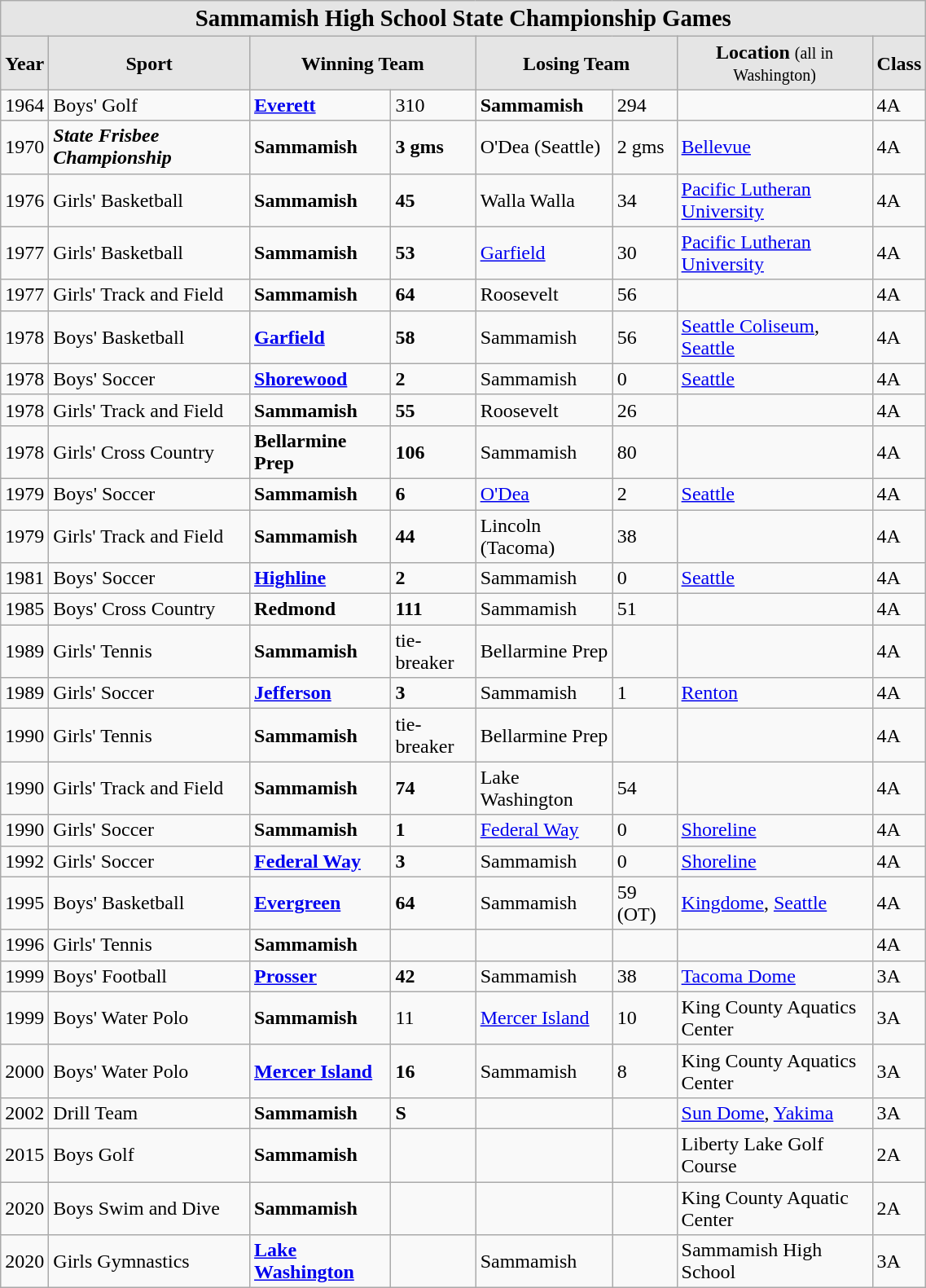<table class="wikitable" width=60%>
<tr>
<td colspan=8 align=center bgcolor="#e5e5e5"><big><strong>Sammamish High School State Championship Games</strong></big> <br></td>
</tr>
<tr>
<td align=center bgcolor="#e5e5e5"><strong>Year</strong></td>
<td align=center bgcolor="#e5e5e5"><strong>Sport</strong></td>
<td colspan=2 align=center bgcolor="#e5e5e5"><strong>Winning Team</strong></td>
<td colspan=2 align=center bgcolor="#e5e5e5"><strong>Losing Team</strong></td>
<td align=center bgcolor="#e5e5e5"><strong>Location</strong> <small>(all in Washington)</small></td>
<td align=center bgcolor="#e5e5e5"><strong>Class</strong></td>
</tr>
<tr>
<td>1964</td>
<td>Boys' Golf</td>
<td><strong><a href='#'>Everett</a></strong></td>
<td>310</td>
<td><strong>Sammamish</strong></td>
<td>294</td>
<td></td>
<td>4A</td>
</tr>
<tr>
<td>1970</td>
<td><strong><em>State Frisbee Championship</em></strong></td>
<td><strong>Sammamish</strong></td>
<td><strong>3 gms</strong></td>
<td>O'Dea (Seattle)</td>
<td>2 gms</td>
<td><a href='#'>Bellevue</a></td>
<td>4A</td>
</tr>
<tr>
<td>1976</td>
<td>Girls' Basketball</td>
<td><strong>Sammamish</strong></td>
<td><strong>45</strong></td>
<td>Walla Walla</td>
<td>34</td>
<td><a href='#'>Pacific Lutheran University</a></td>
<td>4A</td>
</tr>
<tr>
<td>1977</td>
<td>Girls' Basketball</td>
<td><strong>Sammamish</strong></td>
<td><strong>53</strong></td>
<td><a href='#'>Garfield</a></td>
<td>30</td>
<td><a href='#'>Pacific Lutheran University</a></td>
<td>4A</td>
</tr>
<tr>
<td>1977</td>
<td>Girls' Track and Field</td>
<td><strong>Sammamish</strong></td>
<td><strong>64</strong></td>
<td>Roosevelt</td>
<td>56</td>
<td></td>
<td>4A</td>
</tr>
<tr>
<td>1978</td>
<td>Boys' Basketball</td>
<td><strong><a href='#'>Garfield</a></strong></td>
<td><strong>58</strong></td>
<td>Sammamish</td>
<td>56</td>
<td><a href='#'>Seattle Coliseum</a>, <a href='#'>Seattle</a></td>
<td>4A</td>
</tr>
<tr>
<td>1978</td>
<td>Boys' Soccer</td>
<td><strong><a href='#'>Shorewood</a></strong></td>
<td><strong>2</strong></td>
<td>Sammamish</td>
<td>0</td>
<td><a href='#'>Seattle</a></td>
<td>4A</td>
</tr>
<tr>
<td>1978</td>
<td>Girls' Track and Field</td>
<td><strong>Sammamish</strong></td>
<td><strong>55</strong></td>
<td>Roosevelt</td>
<td>26</td>
<td></td>
<td>4A</td>
</tr>
<tr>
<td>1978</td>
<td>Girls' Cross Country</td>
<td><strong>Bellarmine Prep</strong></td>
<td><strong>106</strong></td>
<td>Sammamish</td>
<td>80</td>
<td></td>
<td>4A</td>
</tr>
<tr>
<td>1979</td>
<td>Boys' Soccer</td>
<td><strong>Sammamish</strong></td>
<td><strong>6</strong></td>
<td><a href='#'>O'Dea</a></td>
<td>2</td>
<td><a href='#'>Seattle</a></td>
<td>4A</td>
</tr>
<tr>
<td>1979</td>
<td>Girls' Track and Field</td>
<td><strong>Sammamish</strong></td>
<td><strong>44</strong></td>
<td>Lincoln (Tacoma)</td>
<td>38</td>
<td></td>
<td>4A</td>
</tr>
<tr>
<td>1981</td>
<td>Boys' Soccer</td>
<td><strong><a href='#'>Highline</a></strong></td>
<td><strong>2</strong></td>
<td>Sammamish</td>
<td>0</td>
<td><a href='#'>Seattle</a></td>
<td>4A</td>
</tr>
<tr>
<td>1985</td>
<td>Boys' Cross Country</td>
<td><strong>Redmond</strong></td>
<td><strong>111</strong></td>
<td>Sammamish</td>
<td>51</td>
<td></td>
<td>4A</td>
</tr>
<tr>
<td>1989</td>
<td>Girls' Tennis</td>
<td><strong>Sammamish</strong></td>
<td>tie-breaker</td>
<td>Bellarmine Prep</td>
<td></td>
<td></td>
<td>4A</td>
</tr>
<tr>
<td>1989</td>
<td>Girls' Soccer</td>
<td><strong><a href='#'>Jefferson</a></strong></td>
<td><strong>3</strong></td>
<td>Sammamish</td>
<td>1</td>
<td><a href='#'>Renton</a></td>
<td>4A</td>
</tr>
<tr>
<td>1990</td>
<td>Girls' Tennis</td>
<td><strong>Sammamish</strong></td>
<td>tie-breaker</td>
<td>Bellarmine Prep</td>
<td></td>
<td></td>
<td>4A</td>
</tr>
<tr>
<td>1990</td>
<td>Girls' Track and Field</td>
<td><strong>Sammamish</strong></td>
<td><strong>74</strong></td>
<td>Lake Washington</td>
<td>54</td>
<td></td>
<td>4A</td>
</tr>
<tr>
<td>1990</td>
<td>Girls' Soccer</td>
<td><strong>Sammamish</strong></td>
<td><strong>1</strong></td>
<td><a href='#'>Federal Way</a></td>
<td>0</td>
<td><a href='#'>Shoreline</a></td>
<td>4A</td>
</tr>
<tr>
<td>1992</td>
<td>Girls' Soccer</td>
<td><strong><a href='#'>Federal Way</a></strong></td>
<td><strong>3</strong></td>
<td>Sammamish</td>
<td>0</td>
<td><a href='#'>Shoreline</a></td>
<td>4A</td>
</tr>
<tr>
<td>1995</td>
<td>Boys' Basketball</td>
<td><strong><a href='#'>Evergreen</a></strong></td>
<td><strong>64</strong></td>
<td>Sammamish</td>
<td>59 (OT)</td>
<td><a href='#'>Kingdome</a>, <a href='#'>Seattle</a></td>
<td>4A</td>
</tr>
<tr>
<td>1996</td>
<td>Girls' Tennis</td>
<td><strong>Sammamish</strong></td>
<td></td>
<td></td>
<td></td>
<td></td>
<td>4A</td>
</tr>
<tr>
<td>1999</td>
<td>Boys' Football</td>
<td><strong><a href='#'>Prosser</a></strong></td>
<td><strong>42</strong></td>
<td>Sammamish</td>
<td>38</td>
<td><a href='#'>Tacoma Dome</a></td>
<td>3A</td>
</tr>
<tr>
<td>1999</td>
<td>Boys' Water Polo</td>
<td><strong>Sammamish</strong></td>
<td>11</td>
<td><a href='#'>Mercer Island</a></td>
<td>10</td>
<td>King County Aquatics Center</td>
<td>3A</td>
</tr>
<tr>
<td>2000</td>
<td>Boys' Water Polo</td>
<td><strong><a href='#'>Mercer Island</a></strong></td>
<td><strong>16</strong></td>
<td>Sammamish</td>
<td>8</td>
<td>King County Aquatics Center</td>
<td>3A</td>
</tr>
<tr>
<td>2002</td>
<td>Drill Team</td>
<td><strong>Sammamish</strong></td>
<td><strong>S</strong></td>
<td></td>
<td></td>
<td><a href='#'>Sun Dome</a>, <a href='#'>Yakima</a></td>
<td>3A</td>
</tr>
<tr>
<td>2015</td>
<td>Boys Golf</td>
<td><strong>Sammamish</strong></td>
<td></td>
<td></td>
<td></td>
<td>Liberty Lake Golf Course</td>
<td>2A</td>
</tr>
<tr>
<td>2020</td>
<td>Boys Swim and Dive</td>
<td><strong>Sammamish</strong></td>
<td></td>
<td></td>
<td></td>
<td>King County Aquatic Center</td>
<td>2A</td>
</tr>
<tr>
<td>2020</td>
<td>Girls Gymnastics</td>
<td><strong><a href='#'>Lake Washington</a></strong></td>
<td></td>
<td>Sammamish</td>
<td></td>
<td>Sammamish High School</td>
<td>3A</td>
</tr>
</table>
